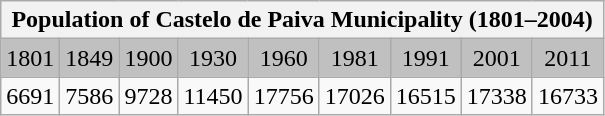<table class="wikitable" style="text-align:center;">
<tr>
<th colspan="9">Population of Castelo de Paiva Municipality (1801–2004)</th>
</tr>
<tr bgcolor="#C0C0C0">
<td align="center">1801</td>
<td align="center">1849</td>
<td align="center">1900</td>
<td align="center">1930</td>
<td align="center">1960</td>
<td align="center">1981</td>
<td align="center">1991</td>
<td align="center">2001</td>
<td align="center">2011</td>
</tr>
<tr>
<td align="center">6691</td>
<td align="center">7586</td>
<td align="center">9728</td>
<td align="center">11450</td>
<td align="center">17756</td>
<td align="center">17026</td>
<td align="center">16515</td>
<td align="center">17338</td>
<td align="center">16733</td>
</tr>
</table>
